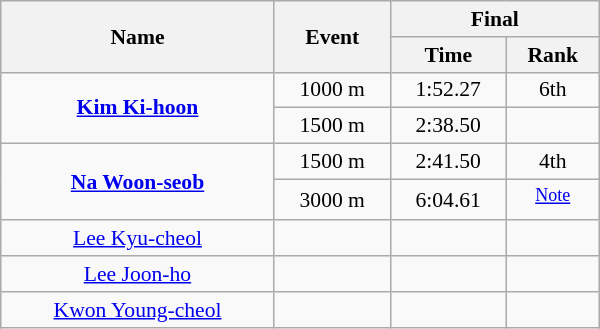<table class="wikitable" style="font-size:90%; text-align:center; width:400px">
<tr>
<th rowspan=2>Name</th>
<th rowspan=2>Event</th>
<th colspan=2>Final</th>
</tr>
<tr>
<th>Time</th>
<th>Rank</th>
</tr>
<tr>
<td rowspan=2><strong><a href='#'>Kim Ki-hoon</a></strong></td>
<td>1000 m</td>
<td>1:52.27</td>
<td>6th</td>
</tr>
<tr>
<td>1500 m</td>
<td>2:38.50</td>
<td></td>
</tr>
<tr>
<td rowspan=2><strong><a href='#'>Na Woon-seob</a></strong></td>
<td>1500 m</td>
<td>2:41.50</td>
<td>4th</td>
</tr>
<tr>
<td>3000 m</td>
<td>6:04.61</td>
<td><sup><a href='#'>Note</a></sup></td>
</tr>
<tr>
<td><a href='#'>Lee Kyu-cheol</a></td>
<td></td>
<td></td>
<td></td>
</tr>
<tr>
<td><a href='#'>Lee Joon-ho</a></td>
<td></td>
<td></td>
<td></td>
</tr>
<tr>
<td><a href='#'>Kwon Young-cheol</a></td>
<td></td>
<td></td>
<td></td>
</tr>
</table>
